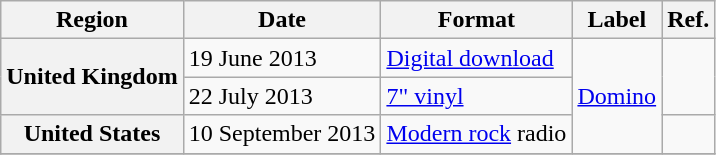<table class="wikitable plainrowheaders">
<tr>
<th scope="col">Region</th>
<th scope="col">Date</th>
<th scope="col">Format</th>
<th scope="col">Label</th>
<th scope="col">Ref.</th>
</tr>
<tr>
<th scope="row" rowspan="2">United Kingdom</th>
<td>19 June 2013</td>
<td><a href='#'>Digital download</a></td>
<td rowspan="3"><a href='#'>Domino</a></td>
<td rowspan="2" style="text-align:center;"></td>
</tr>
<tr>
<td>22 July 2013</td>
<td><a href='#'>7" vinyl</a></td>
</tr>
<tr>
<th scope="row">United States</th>
<td>10 September 2013</td>
<td><a href='#'>Modern rock</a> radio</td>
<td style="text-align:center;"></td>
</tr>
<tr>
</tr>
</table>
